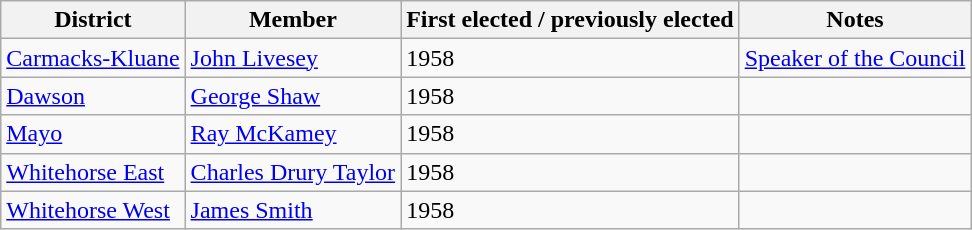<table class="wikitable sortable">
<tr>
<th>District</th>
<th>Member</th>
<th>First elected / previously elected</th>
<th>Notes</th>
</tr>
<tr>
<td><a href='#'>Carmacks-Kluane</a></td>
<td><a href='#'>John Livesey</a></td>
<td>1958</td>
<td><a href='#'>Speaker of the Council</a></td>
</tr>
<tr>
<td><a href='#'>Dawson</a></td>
<td><a href='#'>George Shaw</a></td>
<td>1958</td>
<td></td>
</tr>
<tr>
<td><a href='#'>Mayo</a></td>
<td><a href='#'>Ray McKamey</a></td>
<td>1958</td>
<td></td>
</tr>
<tr>
<td><a href='#'>Whitehorse East</a></td>
<td><a href='#'>Charles Drury Taylor</a></td>
<td>1958</td>
<td></td>
</tr>
<tr>
<td><a href='#'>Whitehorse West</a></td>
<td><a href='#'>James Smith</a></td>
<td>1958</td>
<td></td>
</tr>
</table>
